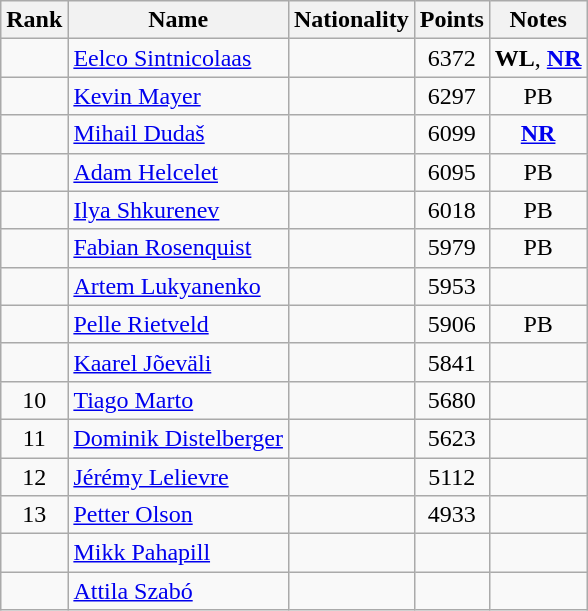<table class="wikitable sortable" style="text-align:center">
<tr>
<th>Rank</th>
<th>Name</th>
<th>Nationality</th>
<th>Points</th>
<th>Notes</th>
</tr>
<tr>
<td></td>
<td align=left><a href='#'>Eelco Sintnicolaas</a></td>
<td align=left></td>
<td>6372</td>
<td><strong>WL</strong>, <strong><a href='#'>NR</a></strong></td>
</tr>
<tr>
<td></td>
<td align=left><a href='#'>Kevin Mayer</a></td>
<td align=left></td>
<td>6297</td>
<td>PB</td>
</tr>
<tr>
<td></td>
<td align=left><a href='#'>Mihail Dudaš</a></td>
<td align=left></td>
<td>6099</td>
<td><strong><a href='#'>NR</a></strong></td>
</tr>
<tr>
<td></td>
<td align=left><a href='#'>Adam Helcelet</a></td>
<td align=left></td>
<td>6095</td>
<td>PB</td>
</tr>
<tr>
<td></td>
<td align=left><a href='#'>Ilya Shkurenev</a></td>
<td align=left></td>
<td>6018</td>
<td>PB</td>
</tr>
<tr>
<td></td>
<td align=left><a href='#'>Fabian Rosenquist</a></td>
<td align=left></td>
<td>5979</td>
<td>PB</td>
</tr>
<tr>
<td></td>
<td align=left><a href='#'>Artem Lukyanenko</a></td>
<td align=left></td>
<td>5953</td>
<td></td>
</tr>
<tr>
<td></td>
<td align=left><a href='#'>Pelle Rietveld</a></td>
<td align=left></td>
<td>5906</td>
<td>PB</td>
</tr>
<tr>
<td></td>
<td align=left><a href='#'>Kaarel Jõeväli</a></td>
<td align=left></td>
<td>5841</td>
<td></td>
</tr>
<tr>
<td>10</td>
<td align=left><a href='#'>Tiago Marto</a></td>
<td align=left></td>
<td>5680</td>
<td></td>
</tr>
<tr>
<td>11</td>
<td align=left><a href='#'>Dominik Distelberger</a></td>
<td align=left></td>
<td>5623</td>
<td></td>
</tr>
<tr>
<td>12</td>
<td align=left><a href='#'>Jérémy Lelievre</a></td>
<td align=left></td>
<td>5112</td>
<td></td>
</tr>
<tr>
<td>13</td>
<td align=left><a href='#'>Petter Olson</a></td>
<td align=left></td>
<td>4933</td>
<td></td>
</tr>
<tr>
<td></td>
<td align=left><a href='#'>Mikk Pahapill</a></td>
<td align=left></td>
<td></td>
<td></td>
</tr>
<tr>
<td></td>
<td align=left><a href='#'>Attila Szabó</a></td>
<td align=left></td>
<td></td>
<td></td>
</tr>
</table>
